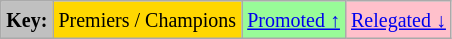<table class="wikitable">
<tr>
<td style="background:Silver;"><small><strong>Key:</strong></small></td>
<td style="background:Gold;"><small>Premiers / Champions</small></td>
<td style="background:PaleGreen;"><small><a href='#'>Promoted ↑</a></small></td>
<td style="background:Pink;"><small><a href='#'>Relegated ↓</a></small></td>
</tr>
</table>
